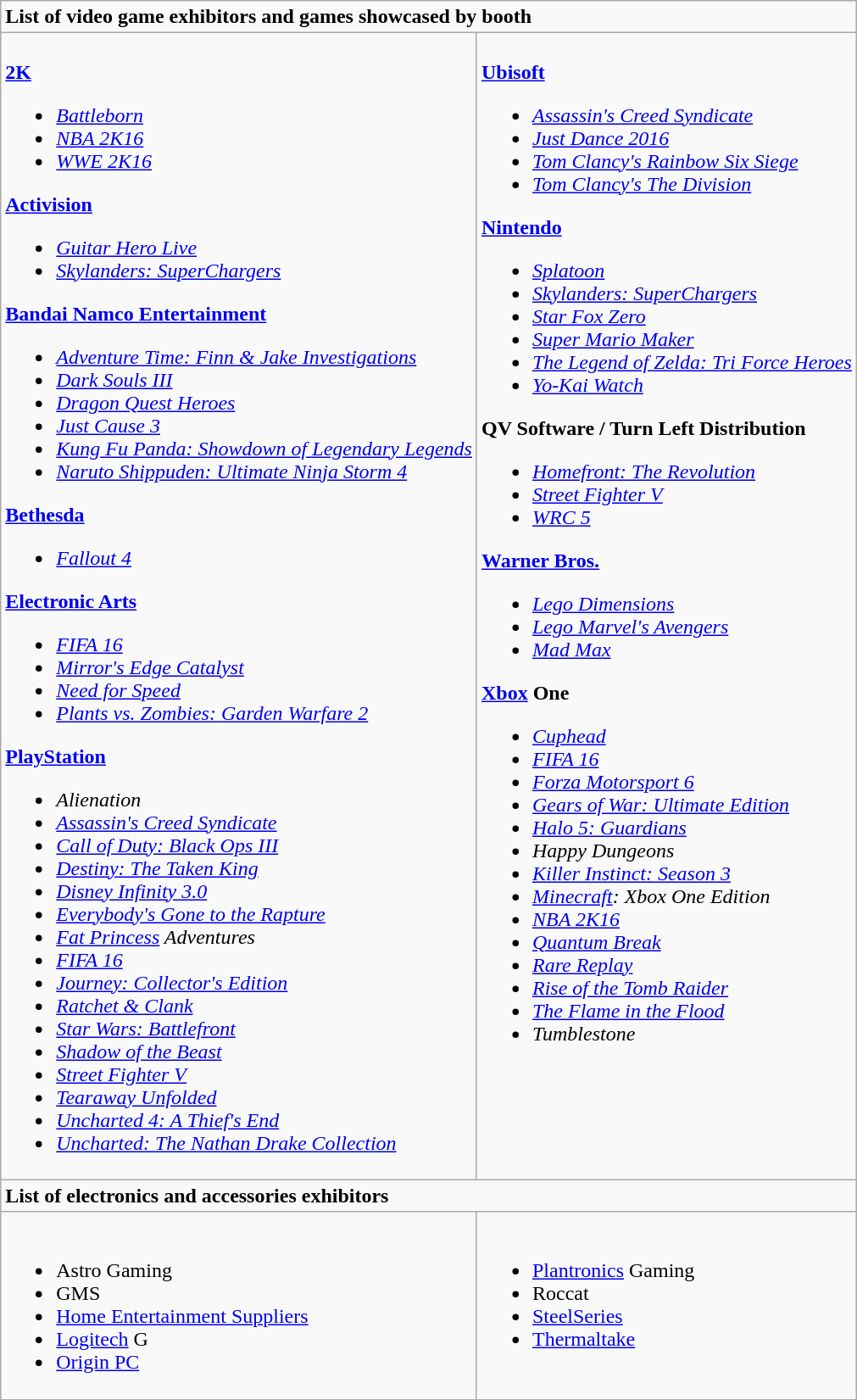<table class="wikitable">
<tr>
<td colspan="2"><strong>List of video game exhibitors and games showcased by booth</strong></td>
</tr>
<tr>
<td valign="top"><br><strong><a href='#'>2K</a></strong><ul><li><em><a href='#'>Battleborn</a></em> </li><li><em><a href='#'>NBA 2K16</a></em> </li><li><em><a href='#'>WWE 2K16</a></em> </li></ul><strong><a href='#'>Activision</a></strong><ul><li><em><a href='#'>Guitar Hero Live</a></em> </li><li><em><a href='#'>Skylanders: SuperChargers</a></em> </li></ul><strong><a href='#'>Bandai Namco Entertainment</a></strong><ul><li><em><a href='#'>Adventure Time: Finn & Jake Investigations</a></em> </li><li><em><a href='#'>Dark Souls III</a></em> </li><li><em><a href='#'>Dragon Quest Heroes</a></em> </li><li><em><a href='#'>Just Cause 3</a></em> </li><li><em><a href='#'>Kung Fu Panda: Showdown of Legendary Legends</a></em> </li><li><em><a href='#'>Naruto Shippuden: Ultimate Ninja Storm 4</a></em> </li></ul><strong><a href='#'>Bethesda</a></strong><ul><li><em><a href='#'>Fallout 4</a></em> </li></ul><strong><a href='#'>Electronic Arts</a></strong><ul><li><em><a href='#'>FIFA 16</a></em> </li><li><em><a href='#'>Mirror's Edge Catalyst</a></em> </li><li><em><a href='#'>Need for Speed</a></em> </li><li><em><a href='#'>Plants vs. Zombies: Garden Warfare 2</a></em> </li></ul><strong><a href='#'>PlayStation</a></strong><ul><li><em>Alienation</em> </li><li><em><a href='#'>Assassin's Creed Syndicate</a></em> </li><li><em><a href='#'>Call of Duty: Black Ops III</a></em> </li><li><em><a href='#'>Destiny: The Taken King</a></em> </li><li><em><a href='#'>Disney Infinity 3.0</a></em> </li><li><em><a href='#'>Everybody's Gone to the Rapture</a></em> </li><li><em><a href='#'>Fat Princess</a> Adventures</em> </li><li><em><a href='#'>FIFA 16</a></em> </li><li><em><a href='#'>Journey: Collector's Edition</a></em> </li><li><em><a href='#'>Ratchet & Clank</a></em> </li><li><em><a href='#'>Star Wars: Battlefront</a></em> </li><li><em><a href='#'>Shadow of the Beast</a></em> </li><li><em><a href='#'>Street Fighter V</a></em> </li><li><em><a href='#'>Tearaway Unfolded</a></em> </li><li><em><a href='#'>Uncharted 4: A Thief's End</a></em> </li><li><em><a href='#'>Uncharted: The Nathan Drake Collection</a></em> </li></ul></td>
<td valign="top"><br><strong><a href='#'>Ubisoft</a></strong><ul><li><em><a href='#'>Assassin's Creed Syndicate</a></em> </li><li><em><a href='#'>Just Dance 2016</a></em> </li><li><em><a href='#'>Tom Clancy's Rainbow Six Siege</a></em> </li><li><em><a href='#'>Tom Clancy's The Division</a></em> </li></ul><strong><a href='#'>Nintendo</a></strong><ul><li><em><a href='#'>Splatoon</a></em> </li><li><em><a href='#'>Skylanders: SuperChargers</a></em> </li><li><em><a href='#'>Star Fox Zero</a></em> </li><li><em><a href='#'>Super Mario Maker</a></em> </li><li><em><a href='#'>The Legend of Zelda: Tri Force Heroes</a></em> </li><li><em><a href='#'>Yo-Kai Watch</a></em> </li></ul><strong>QV Software / Turn Left Distribution</strong><ul><li><em><a href='#'>Homefront: The Revolution</a></em> </li><li><em><a href='#'>Street Fighter V</a></em> </li><li><em><a href='#'>WRC 5</a></em> </li></ul><strong><a href='#'>Warner Bros.</a></strong><ul><li><em><a href='#'>Lego Dimensions</a></em> </li><li><em><a href='#'>Lego Marvel's Avengers</a></em> </li><li><em><a href='#'>Mad Max</a></em> </li></ul><strong><a href='#'>Xbox</a> One</strong><ul><li><em><a href='#'>Cuphead</a></em> </li><li><em><a href='#'>FIFA 16</a></em> </li><li><em><a href='#'>Forza Motorsport 6</a></em> </li><li><em><a href='#'>Gears of War: Ultimate Edition</a></em> </li><li><em><a href='#'>Halo 5: Guardians</a></em> </li><li><em>Happy Dungeons</em> </li><li><em><a href='#'>Killer Instinct: Season 3</a></em> </li><li><em><a href='#'>Minecraft</a>: Xbox One Edition</em> </li><li><em><a href='#'>NBA 2K16</a></em> </li><li><em><a href='#'>Quantum Break</a></em> </li><li><em><a href='#'>Rare Replay</a></em> </li><li><em><a href='#'>Rise of the Tomb Raider</a></em> </li><li><em><a href='#'>The Flame in the Flood</a></em> </li><li><em>Tumblestone</em> </li></ul></td>
</tr>
<tr>
<td colspan="2"><strong>List of electronics and accessories exhibitors</strong></td>
</tr>
<tr>
<td valign="top"><br><ul><li>Astro Gaming</li><li>GMS</li><li><a href='#'>Home Entertainment Suppliers</a></li><li><a href='#'>Logitech</a> G</li><li><a href='#'>Origin PC</a></li></ul></td>
<td valign="top"><br><ul><li><a href='#'>Plantronics</a> Gaming</li><li>Roccat</li><li><a href='#'>SteelSeries</a></li><li><a href='#'>Thermaltake</a></li></ul></td>
</tr>
</table>
